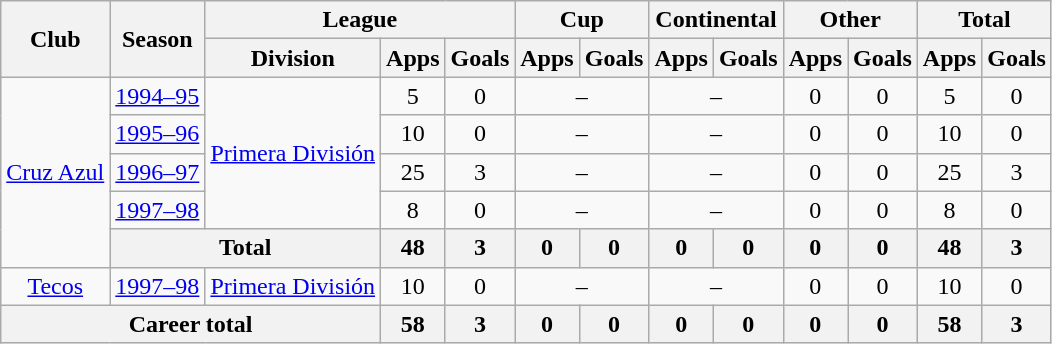<table class="wikitable" style="text-align: center">
<tr>
<th rowspan="2">Club</th>
<th rowspan="2">Season</th>
<th colspan="3">League</th>
<th colspan="2">Cup</th>
<th colspan="2">Continental</th>
<th colspan="2">Other</th>
<th colspan="2">Total</th>
</tr>
<tr>
<th>Division</th>
<th>Apps</th>
<th>Goals</th>
<th>Apps</th>
<th>Goals</th>
<th>Apps</th>
<th>Goals</th>
<th>Apps</th>
<th>Goals</th>
<th>Apps</th>
<th>Goals</th>
</tr>
<tr>
<td rowspan="5"><a href='#'>Cruz Azul</a></td>
<td><a href='#'>1994–95</a></td>
<td rowspan="4"><a href='#'>Primera División</a></td>
<td>5</td>
<td>0</td>
<td colspan="2">–</td>
<td colspan="2">–</td>
<td>0</td>
<td>0</td>
<td>5</td>
<td>0</td>
</tr>
<tr>
<td><a href='#'>1995–96</a></td>
<td>10</td>
<td>0</td>
<td colspan="2">–</td>
<td colspan="2">–</td>
<td>0</td>
<td>0</td>
<td>10</td>
<td>0</td>
</tr>
<tr>
<td><a href='#'>1996–97</a></td>
<td>25</td>
<td>3</td>
<td colspan="2">–</td>
<td colspan="2">–</td>
<td>0</td>
<td>0</td>
<td>25</td>
<td>3</td>
</tr>
<tr>
<td><a href='#'>1997–98</a></td>
<td>8</td>
<td>0</td>
<td colspan="2">–</td>
<td colspan="2">–</td>
<td>0</td>
<td>0</td>
<td>8</td>
<td>0</td>
</tr>
<tr>
<th colspan="2"><strong>Total</strong></th>
<th>48</th>
<th>3</th>
<th>0</th>
<th>0</th>
<th>0</th>
<th>0</th>
<th>0</th>
<th>0</th>
<th>48</th>
<th>3</th>
</tr>
<tr>
<td><a href='#'>Tecos</a></td>
<td><a href='#'>1997–98</a></td>
<td><a href='#'>Primera División</a></td>
<td>10</td>
<td>0</td>
<td colspan="2">–</td>
<td colspan="2">–</td>
<td>0</td>
<td>0</td>
<td>10</td>
<td>0</td>
</tr>
<tr>
<th colspan="3"><strong>Career total</strong></th>
<th>58</th>
<th>3</th>
<th>0</th>
<th>0</th>
<th>0</th>
<th>0</th>
<th>0</th>
<th>0</th>
<th>58</th>
<th>3</th>
</tr>
</table>
